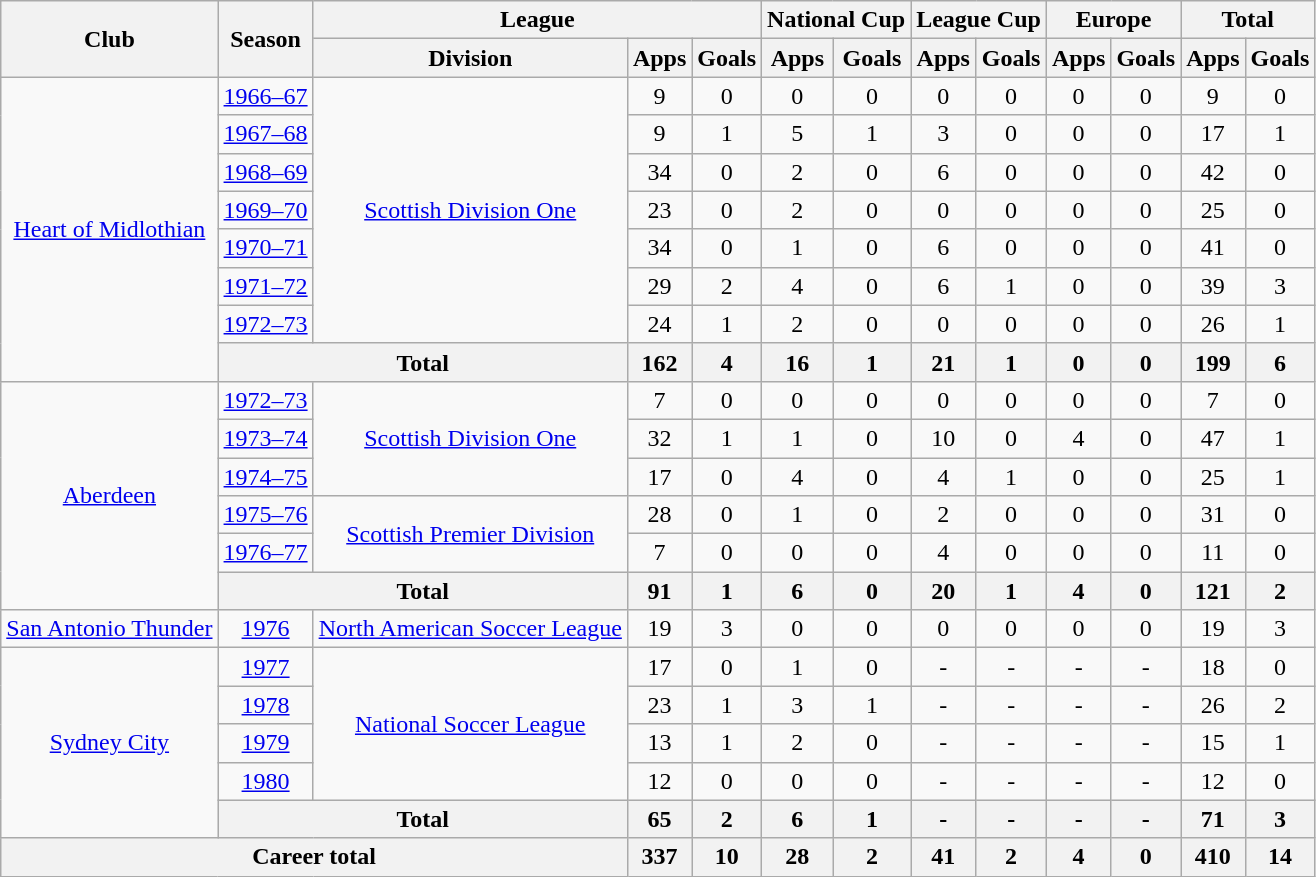<table class="wikitable" style="text-align:center">
<tr>
<th rowspan="2">Club</th>
<th rowspan="2">Season</th>
<th colspan="3">League</th>
<th colspan="2">National Cup</th>
<th colspan="2">League Cup</th>
<th colspan="2">Europe</th>
<th colspan="2">Total</th>
</tr>
<tr>
<th>Division</th>
<th>Apps</th>
<th>Goals</th>
<th>Apps</th>
<th>Goals</th>
<th>Apps</th>
<th>Goals</th>
<th>Apps</th>
<th>Goals</th>
<th>Apps</th>
<th>Goals</th>
</tr>
<tr>
<td rowspan="8"><a href='#'>Heart of Midlothian</a></td>
<td><a href='#'>1966–67</a></td>
<td rowspan="7"><a href='#'>Scottish Division One</a></td>
<td>9</td>
<td>0</td>
<td>0</td>
<td>0</td>
<td>0</td>
<td>0</td>
<td>0</td>
<td>0</td>
<td>9</td>
<td>0</td>
</tr>
<tr>
<td><a href='#'>1967–68</a></td>
<td>9</td>
<td>1</td>
<td>5</td>
<td>1</td>
<td>3</td>
<td>0</td>
<td>0</td>
<td>0</td>
<td>17</td>
<td>1</td>
</tr>
<tr>
<td><a href='#'>1968–69</a></td>
<td>34</td>
<td>0</td>
<td>2</td>
<td>0</td>
<td>6</td>
<td>0</td>
<td>0</td>
<td>0</td>
<td>42</td>
<td>0</td>
</tr>
<tr>
<td><a href='#'>1969–70</a></td>
<td>23</td>
<td>0</td>
<td>2</td>
<td>0</td>
<td>0</td>
<td>0</td>
<td>0</td>
<td>0</td>
<td>25</td>
<td>0</td>
</tr>
<tr>
<td><a href='#'>1970–71</a></td>
<td>34</td>
<td>0</td>
<td>1</td>
<td>0</td>
<td>6</td>
<td>0</td>
<td>0</td>
<td>0</td>
<td>41</td>
<td>0</td>
</tr>
<tr>
<td><a href='#'>1971–72</a></td>
<td>29</td>
<td>2</td>
<td>4</td>
<td>0</td>
<td>6</td>
<td>1</td>
<td>0</td>
<td>0</td>
<td>39</td>
<td>3</td>
</tr>
<tr>
<td><a href='#'>1972–73</a></td>
<td>24</td>
<td>1</td>
<td>2</td>
<td>0</td>
<td>0</td>
<td>0</td>
<td>0</td>
<td>0</td>
<td>26</td>
<td>1</td>
</tr>
<tr>
<th colspan="2">Total</th>
<th>162</th>
<th>4</th>
<th>16</th>
<th>1</th>
<th>21</th>
<th>1</th>
<th>0</th>
<th>0</th>
<th>199</th>
<th>6</th>
</tr>
<tr>
<td rowspan="6"><a href='#'>Aberdeen</a></td>
<td><a href='#'>1972–73</a></td>
<td rowspan="3"><a href='#'>Scottish Division One</a></td>
<td>7</td>
<td>0</td>
<td>0</td>
<td>0</td>
<td>0</td>
<td>0</td>
<td>0</td>
<td>0</td>
<td>7</td>
<td>0</td>
</tr>
<tr>
<td><a href='#'>1973–74</a></td>
<td>32</td>
<td>1</td>
<td>1</td>
<td>0</td>
<td>10</td>
<td>0</td>
<td>4</td>
<td>0</td>
<td>47</td>
<td>1</td>
</tr>
<tr>
<td><a href='#'>1974–75</a></td>
<td>17</td>
<td>0</td>
<td>4</td>
<td>0</td>
<td>4</td>
<td>1</td>
<td>0</td>
<td>0</td>
<td>25</td>
<td>1</td>
</tr>
<tr>
<td><a href='#'>1975–76</a></td>
<td rowspan="2"><a href='#'>Scottish Premier Division</a></td>
<td>28</td>
<td>0</td>
<td>1</td>
<td>0</td>
<td>2</td>
<td>0</td>
<td>0</td>
<td>0</td>
<td>31</td>
<td>0</td>
</tr>
<tr>
<td><a href='#'>1976–77</a></td>
<td>7</td>
<td>0</td>
<td>0</td>
<td>0</td>
<td>4</td>
<td>0</td>
<td>0</td>
<td>0</td>
<td>11</td>
<td>0</td>
</tr>
<tr>
<th colspan="2">Total</th>
<th>91</th>
<th>1</th>
<th>6</th>
<th>0</th>
<th>20</th>
<th>1</th>
<th>4</th>
<th>0</th>
<th>121</th>
<th>2</th>
</tr>
<tr>
<td><a href='#'>San Antonio Thunder</a></td>
<td><a href='#'>1976</a></td>
<td><a href='#'>North American Soccer League</a></td>
<td>19</td>
<td>3</td>
<td>0</td>
<td>0</td>
<td>0</td>
<td>0</td>
<td>0</td>
<td>0</td>
<td>19</td>
<td>3</td>
</tr>
<tr>
<td rowspan="5"><a href='#'>Sydney City</a></td>
<td><a href='#'>1977</a></td>
<td rowspan="4"><a href='#'>National Soccer League</a></td>
<td>17</td>
<td>0</td>
<td>1</td>
<td>0</td>
<td>-</td>
<td>-</td>
<td>-</td>
<td>-</td>
<td>18</td>
<td>0</td>
</tr>
<tr>
<td><a href='#'>1978</a></td>
<td>23</td>
<td>1</td>
<td>3</td>
<td>1</td>
<td>-</td>
<td>-</td>
<td>-</td>
<td>-</td>
<td>26</td>
<td>2</td>
</tr>
<tr>
<td><a href='#'>1979</a></td>
<td>13</td>
<td>1</td>
<td>2</td>
<td>0</td>
<td>-</td>
<td>-</td>
<td>-</td>
<td>-</td>
<td>15</td>
<td>1</td>
</tr>
<tr>
<td><a href='#'>1980</a></td>
<td>12</td>
<td>0</td>
<td>0</td>
<td>0</td>
<td>-</td>
<td>-</td>
<td>-</td>
<td>-</td>
<td>12</td>
<td>0</td>
</tr>
<tr>
<th colspan="2">Total</th>
<th>65</th>
<th>2</th>
<th>6</th>
<th>1</th>
<th>-</th>
<th>-</th>
<th>-</th>
<th>-</th>
<th>71</th>
<th>3</th>
</tr>
<tr>
<th colspan="3">Career total</th>
<th>337</th>
<th>10</th>
<th>28</th>
<th>2</th>
<th>41</th>
<th>2</th>
<th>4</th>
<th>0</th>
<th>410</th>
<th>14</th>
</tr>
</table>
